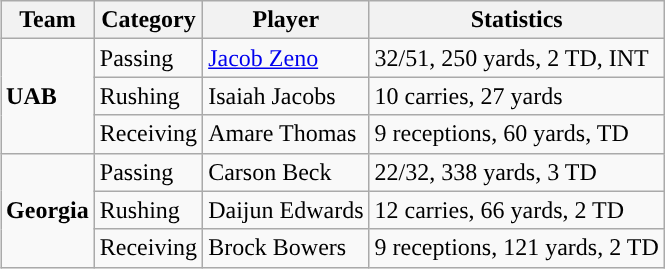<table class="wikitable" style="float: right;">
<tr>
<th>Team</th>
<th>Category</th>
<th>Player</th>
<th>Statistics</th>
</tr>
<tr>
<td rowspan=3><strong>UAB</strong></td>
<td>Passing</td>
<td><a href='#'>Jacob Zeno</a></td>
<td>32/51, 250 yards, 2 TD, INT</td>
</tr>
<tr>
<td>Rushing</td>
<td>Isaiah Jacobs</td>
<td>10 carries, 27 yards</td>
</tr>
<tr>
<td>Receiving</td>
<td>Amare Thomas</td>
<td>9 receptions, 60 yards, TD</td>
</tr>
<tr>
<td rowspan=3><strong>Georgia</strong></td>
<td>Passing</td>
<td>Carson Beck</td>
<td>22/32, 338 yards, 3 TD</td>
</tr>
<tr>
<td>Rushing</td>
<td>Daijun Edwards</td>
<td>12 carries, 66 yards, 2 TD</td>
</tr>
<tr>
<td>Receiving</td>
<td>Brock Bowers</td>
<td>9 receptions, 121 yards, 2 TD</td>
</tr>
</table>
